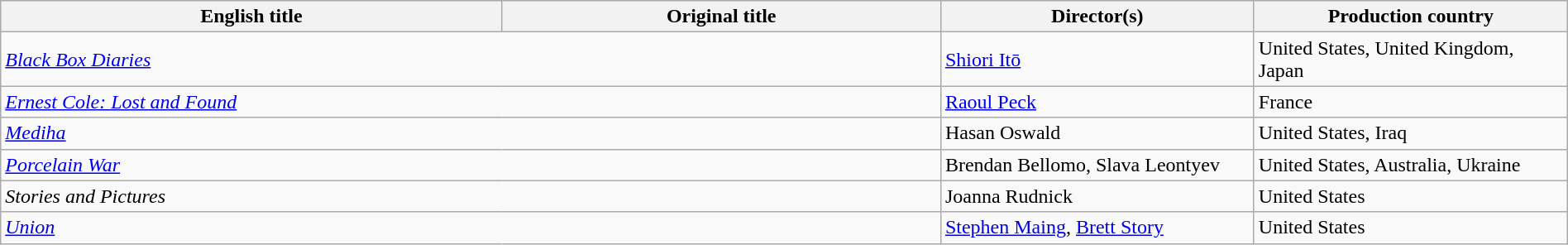<table class="wikitable" width=100%>
<tr>
<th scope="col" width="32%">English title</th>
<th scope="col" width="28%">Original title</th>
<th scope="col" width="20%">Director(s)</th>
<th scope="col" width="20%">Production country</th>
</tr>
<tr>
<td colspan=2><em><a href='#'>Black Box Diaries</a></em></td>
<td><a href='#'>Shiori Itō</a></td>
<td>United States, United Kingdom, Japan</td>
</tr>
<tr>
<td colspan=2><em><a href='#'>Ernest Cole: Lost and Found</a></em></td>
<td><a href='#'>Raoul Peck</a></td>
<td>France</td>
</tr>
<tr>
<td colspan=2><em><a href='#'>Mediha</a></em></td>
<td>Hasan Oswald</td>
<td>United States, Iraq</td>
</tr>
<tr>
<td colspan=2><em><a href='#'>Porcelain War</a></em></td>
<td>Brendan Bellomo, Slava Leontyev</td>
<td>United States, Australia, Ukraine</td>
</tr>
<tr>
<td colspan=2><em>Stories and Pictures</em></td>
<td>Joanna Rudnick</td>
<td>United States</td>
</tr>
<tr>
<td colspan=2><em><a href='#'>Union</a></em></td>
<td><a href='#'>Stephen Maing</a>, <a href='#'>Brett Story</a></td>
<td>United States</td>
</tr>
</table>
